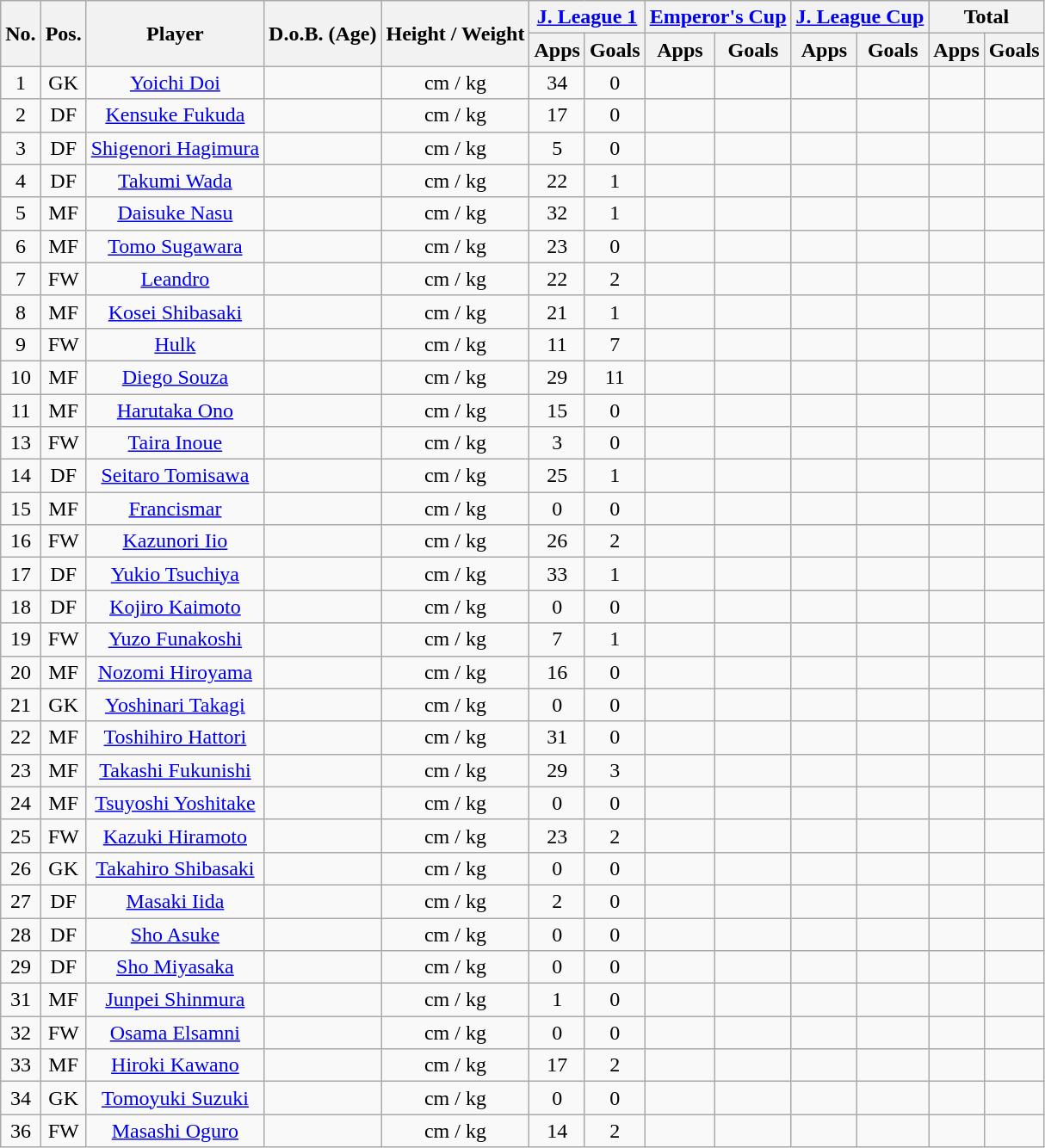<table class="wikitable" style="text-align:center;">
<tr>
<th rowspan="2">No.</th>
<th rowspan="2">Pos.</th>
<th rowspan="2">Player</th>
<th rowspan="2">D.o.B. (Age)</th>
<th rowspan="2">Height / Weight</th>
<th colspan="2"><a href='#'>J. League 1</a></th>
<th colspan="2"><a href='#'>Emperor's Cup</a></th>
<th colspan="2"><a href='#'>J. League Cup</a></th>
<th colspan="2">Total</th>
</tr>
<tr>
<th>Apps</th>
<th>Goals</th>
<th>Apps</th>
<th>Goals</th>
<th>Apps</th>
<th>Goals</th>
<th>Apps</th>
<th>Goals</th>
</tr>
<tr>
<td>1</td>
<td>GK</td>
<td><a href='#'>Yoichi Doi</a></td>
<td></td>
<td>cm / kg</td>
<td>34</td>
<td>0</td>
<td></td>
<td></td>
<td></td>
<td></td>
<td></td>
<td></td>
</tr>
<tr>
<td>2</td>
<td>DF</td>
<td><a href='#'>Kensuke Fukuda</a></td>
<td></td>
<td>cm / kg</td>
<td>17</td>
<td>0</td>
<td></td>
<td></td>
<td></td>
<td></td>
<td></td>
<td></td>
</tr>
<tr>
<td>3</td>
<td>DF</td>
<td><a href='#'>Shigenori Hagimura</a></td>
<td></td>
<td>cm / kg</td>
<td>5</td>
<td>0</td>
<td></td>
<td></td>
<td></td>
<td></td>
<td></td>
<td></td>
</tr>
<tr>
<td>4</td>
<td>DF</td>
<td><a href='#'>Takumi Wada</a></td>
<td></td>
<td>cm / kg</td>
<td>22</td>
<td>1</td>
<td></td>
<td></td>
<td></td>
<td></td>
<td></td>
<td></td>
</tr>
<tr>
<td>5</td>
<td>MF</td>
<td><a href='#'>Daisuke Nasu</a></td>
<td></td>
<td>cm / kg</td>
<td>32</td>
<td>1</td>
<td></td>
<td></td>
<td></td>
<td></td>
<td></td>
<td></td>
</tr>
<tr>
<td>6</td>
<td>MF</td>
<td><a href='#'>Tomo Sugawara</a></td>
<td></td>
<td>cm / kg</td>
<td>23</td>
<td>0</td>
<td></td>
<td></td>
<td></td>
<td></td>
<td></td>
<td></td>
</tr>
<tr>
<td>7</td>
<td>FW</td>
<td><a href='#'>Leandro</a></td>
<td></td>
<td>cm / kg</td>
<td>22</td>
<td>2</td>
<td></td>
<td></td>
<td></td>
<td></td>
<td></td>
<td></td>
</tr>
<tr>
<td>8</td>
<td>MF</td>
<td><a href='#'>Kosei Shibasaki</a></td>
<td></td>
<td>cm / kg</td>
<td>21</td>
<td>1</td>
<td></td>
<td></td>
<td></td>
<td></td>
<td></td>
<td></td>
</tr>
<tr>
<td>9</td>
<td>FW</td>
<td><a href='#'>Hulk</a></td>
<td></td>
<td>cm / kg</td>
<td>11</td>
<td>7</td>
<td></td>
<td></td>
<td></td>
<td></td>
<td></td>
<td></td>
</tr>
<tr>
<td>10</td>
<td>MF</td>
<td><a href='#'>Diego Souza</a></td>
<td></td>
<td>cm / kg</td>
<td>29</td>
<td>11</td>
<td></td>
<td></td>
<td></td>
<td></td>
<td></td>
<td></td>
</tr>
<tr>
<td>11</td>
<td>MF</td>
<td><a href='#'>Harutaka Ono</a></td>
<td></td>
<td>cm / kg</td>
<td>15</td>
<td>0</td>
<td></td>
<td></td>
<td></td>
<td></td>
<td></td>
<td></td>
</tr>
<tr>
<td>13</td>
<td>FW</td>
<td><a href='#'>Taira Inoue</a></td>
<td></td>
<td>cm / kg</td>
<td>3</td>
<td>0</td>
<td></td>
<td></td>
<td></td>
<td></td>
<td></td>
<td></td>
</tr>
<tr>
<td>14</td>
<td>DF</td>
<td><a href='#'>Seitaro Tomisawa</a></td>
<td></td>
<td>cm / kg</td>
<td>25</td>
<td>1</td>
<td></td>
<td></td>
<td></td>
<td></td>
<td></td>
<td></td>
</tr>
<tr>
<td>15</td>
<td>MF</td>
<td><a href='#'>Francismar</a></td>
<td></td>
<td>cm / kg</td>
<td>0</td>
<td>0</td>
<td></td>
<td></td>
<td></td>
<td></td>
<td></td>
<td></td>
</tr>
<tr>
<td>16</td>
<td>FW</td>
<td><a href='#'>Kazunori Iio</a></td>
<td></td>
<td>cm / kg</td>
<td>26</td>
<td>2</td>
<td></td>
<td></td>
<td></td>
<td></td>
<td></td>
<td></td>
</tr>
<tr>
<td>17</td>
<td>DF</td>
<td><a href='#'>Yukio Tsuchiya</a></td>
<td></td>
<td>cm / kg</td>
<td>33</td>
<td>1</td>
<td></td>
<td></td>
<td></td>
<td></td>
<td></td>
<td></td>
</tr>
<tr>
<td>18</td>
<td>DF</td>
<td><a href='#'>Kojiro Kaimoto</a></td>
<td></td>
<td>cm / kg</td>
<td>0</td>
<td>0</td>
<td></td>
<td></td>
<td></td>
<td></td>
<td></td>
<td></td>
</tr>
<tr>
<td>19</td>
<td>FW</td>
<td><a href='#'>Yuzo Funakoshi</a></td>
<td></td>
<td>cm / kg</td>
<td>7</td>
<td>1</td>
<td></td>
<td></td>
<td></td>
<td></td>
<td></td>
<td></td>
</tr>
<tr>
<td>20</td>
<td>MF</td>
<td><a href='#'>Nozomi Hiroyama</a></td>
<td></td>
<td>cm / kg</td>
<td>16</td>
<td>0</td>
<td></td>
<td></td>
<td></td>
<td></td>
<td></td>
<td></td>
</tr>
<tr>
<td>21</td>
<td>GK</td>
<td><a href='#'>Yoshinari Takagi</a></td>
<td></td>
<td>cm / kg</td>
<td>0</td>
<td>0</td>
<td></td>
<td></td>
<td></td>
<td></td>
<td></td>
<td></td>
</tr>
<tr>
<td>22</td>
<td>MF</td>
<td><a href='#'>Toshihiro Hattori</a></td>
<td></td>
<td>cm / kg</td>
<td>31</td>
<td>0</td>
<td></td>
<td></td>
<td></td>
<td></td>
<td></td>
<td></td>
</tr>
<tr>
<td>23</td>
<td>MF</td>
<td><a href='#'>Takashi Fukunishi</a></td>
<td></td>
<td>cm / kg</td>
<td>29</td>
<td>3</td>
<td></td>
<td></td>
<td></td>
<td></td>
<td></td>
<td></td>
</tr>
<tr>
<td>24</td>
<td>MF</td>
<td><a href='#'>Tsuyoshi Yoshitake</a></td>
<td></td>
<td>cm / kg</td>
<td>0</td>
<td>0</td>
<td></td>
<td></td>
<td></td>
<td></td>
<td></td>
<td></td>
</tr>
<tr>
<td>25</td>
<td>FW</td>
<td><a href='#'>Kazuki Hiramoto</a></td>
<td></td>
<td>cm / kg</td>
<td>23</td>
<td>2</td>
<td></td>
<td></td>
<td></td>
<td></td>
<td></td>
<td></td>
</tr>
<tr>
<td>26</td>
<td>GK</td>
<td><a href='#'>Takahiro Shibasaki</a></td>
<td></td>
<td>cm / kg</td>
<td>0</td>
<td>0</td>
<td></td>
<td></td>
<td></td>
<td></td>
<td></td>
<td></td>
</tr>
<tr>
<td>27</td>
<td>DF</td>
<td><a href='#'>Masaki Iida</a></td>
<td></td>
<td>cm / kg</td>
<td>2</td>
<td>0</td>
<td></td>
<td></td>
<td></td>
<td></td>
<td></td>
<td></td>
</tr>
<tr>
<td>28</td>
<td>DF</td>
<td><a href='#'>Sho Asuke</a></td>
<td></td>
<td>cm / kg</td>
<td>0</td>
<td>0</td>
<td></td>
<td></td>
<td></td>
<td></td>
<td></td>
<td></td>
</tr>
<tr>
<td>29</td>
<td>DF</td>
<td><a href='#'>Sho Miyasaka</a></td>
<td></td>
<td>cm / kg</td>
<td>0</td>
<td>0</td>
<td></td>
<td></td>
<td></td>
<td></td>
<td></td>
<td></td>
</tr>
<tr>
<td>31</td>
<td>MF</td>
<td><a href='#'>Junpei Shinmura</a></td>
<td></td>
<td>cm / kg</td>
<td>1</td>
<td>0</td>
<td></td>
<td></td>
<td></td>
<td></td>
<td></td>
<td></td>
</tr>
<tr>
<td>32</td>
<td>FW</td>
<td><a href='#'>Osama Elsamni</a></td>
<td></td>
<td>cm / kg</td>
<td>0</td>
<td>0</td>
<td></td>
<td></td>
<td></td>
<td></td>
<td></td>
<td></td>
</tr>
<tr>
<td>33</td>
<td>MF</td>
<td><a href='#'>Hiroki Kawano</a></td>
<td></td>
<td>cm / kg</td>
<td>17</td>
<td>2</td>
<td></td>
<td></td>
<td></td>
<td></td>
<td></td>
<td></td>
</tr>
<tr>
<td>34</td>
<td>GK</td>
<td><a href='#'>Tomoyuki Suzuki</a></td>
<td></td>
<td>cm / kg</td>
<td>0</td>
<td>0</td>
<td></td>
<td></td>
<td></td>
<td></td>
<td></td>
<td></td>
</tr>
<tr>
<td>36</td>
<td>FW</td>
<td><a href='#'>Masashi Oguro</a></td>
<td></td>
<td>cm / kg</td>
<td>14</td>
<td>2</td>
<td></td>
<td></td>
<td></td>
<td></td>
<td></td>
<td></td>
</tr>
</table>
